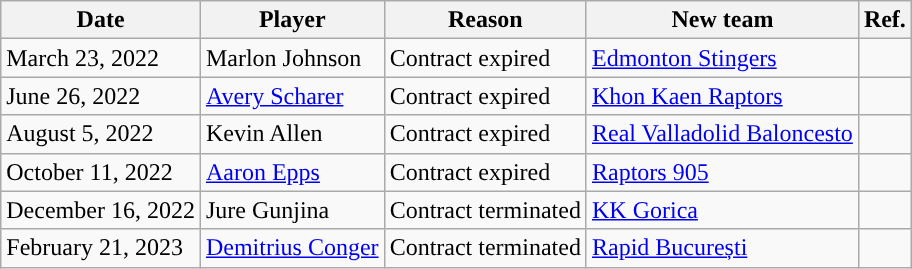<table class="wikitable">
<tr>
<th>Date</th>
<th>Player</th>
<th>Reason</th>
<th>New team</th>
<th>Ref.</th>
</tr>
<tr>
<td>March 23, 2022</td>
<td>Marlon Johnson</td>
<td>Contract expired</td>
<td> <a href='#'>Edmonton Stingers</a></td>
<td></td>
</tr>
<tr>
<td>June 26, 2022</td>
<td><a href='#'>Avery Scharer</a></td>
<td>Contract expired</td>
<td> <a href='#'>Khon Kaen Raptors</a></td>
<td></td>
</tr>
<tr>
<td>August 5, 2022</td>
<td>Kevin Allen</td>
<td>Contract expired</td>
<td> <a href='#'>Real Valladolid Baloncesto</a></td>
<td></td>
</tr>
<tr>
<td>October 11, 2022</td>
<td><a href='#'>Aaron Epps</a></td>
<td>Contract expired</td>
<td> <a href='#'>Raptors 905</a></td>
<td></td>
</tr>
<tr>
<td>December 16, 2022</td>
<td>Jure Gunjina</td>
<td>Contract terminated</td>
<td> <a href='#'>KK Gorica</a></td>
<td></td>
</tr>
<tr>
<td>February 21, 2023</td>
<td><a href='#'>Demitrius Conger</a></td>
<td>Contract terminated</td>
<td> <a href='#'>Rapid București</a></td>
<td></td>
</tr>
</table>
